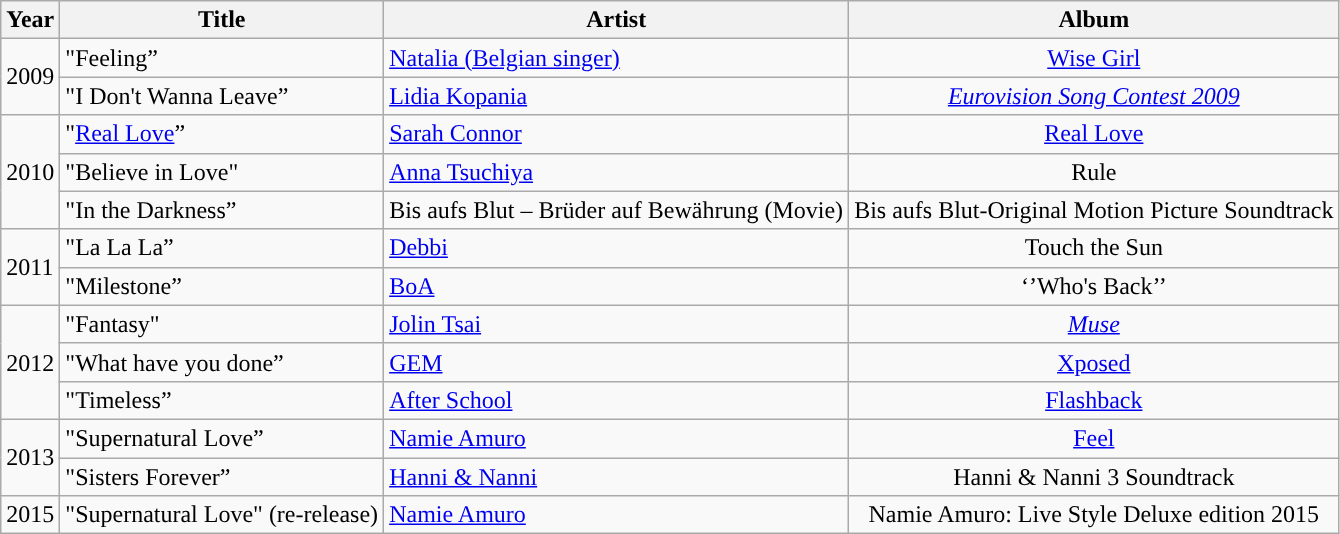<table class="wikitable">
<tr>
<th>Year</th>
<th>Title</th>
<th>Artist</th>
<th>Album</th>
</tr>
<tr>
<td rowspan ="2">2009</td>
<td>"Feeling”</td>
<td><a href='#'>Natalia (Belgian singer)</a></td>
<td style="text-align:center;"><a href='#'>Wise Girl</a></td>
</tr>
<tr>
<td>"I Don't Wanna Leave”</td>
<td><a href='#'>Lidia Kopania</a></td>
<td style="text-align:center;"><em><a href='#'>Eurovision Song Contest 2009</a></em></td>
</tr>
<tr>
<td rowspan ="3">2010</td>
<td>"<a href='#'>Real Love</a>”</td>
<td><a href='#'>Sarah Connor</a></td>
<td style="text-align:center;"><a href='#'>Real Love</a></td>
</tr>
<tr>
<td>"Believe in Love"</td>
<td><a href='#'>Anna Tsuchiya</a></td>
<td style="text-align:center;">Rule</td>
</tr>
<tr>
<td>"In the Darkness”</td>
<td>Bis aufs Blut – Brüder auf Bewährung (Movie)</td>
<td style="text-align:center;">Bis aufs Blut-Original Motion Picture Soundtrack</td>
</tr>
<tr>
<td rowspan ="2">2011</td>
<td>"La La La”</td>
<td><a href='#'>Debbi</a></td>
<td style="text-align:center;">Touch the Sun</td>
</tr>
<tr>
<td>"Milestone”</td>
<td><a href='#'>BoA</a></td>
<td style="text-align:center;">‘’Who's Back’’</td>
</tr>
<tr>
<td rowspan ="3">2012</td>
<td>"Fantasy"</td>
<td><a href='#'>Jolin Tsai</a></td>
<td style="text-align:center;"><em><a href='#'>Muse</a></em></td>
</tr>
<tr>
<td>"What have you done”</td>
<td><a href='#'>GEM</a></td>
<td style="text-align:center;"><a href='#'>Xposed</a></td>
</tr>
<tr>
<td>"Timeless”</td>
<td><a href='#'>After School</a></td>
<td style="text-align:center;"><a href='#'>Flashback</a></td>
</tr>
<tr>
<td rowspan ="2">2013</td>
<td>"Supernatural Love”</td>
<td><a href='#'>Namie Amuro</a></td>
<td style="text-align:center;"><a href='#'>Feel</a></td>
</tr>
<tr>
<td>"Sisters Forever”</td>
<td><a href='#'>Hanni & Nanni</a></td>
<td style="text-align:center;">Hanni & Nanni 3 Soundtrack</td>
</tr>
<tr>
<td rowspan="1”">2015</td>
<td>"Supernatural Love" (re-release)</td>
<td><a href='#'>Namie Amuro</a></td>
<td style="text-align:center;">Namie Amuro: Live Style Deluxe edition 2015</td>
</tr>
</table>
